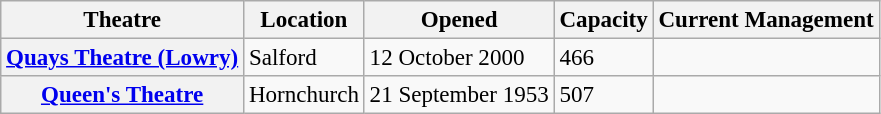<table class="wikitable" style="font-size:96%; text-align: left">
<tr>
<th>Theatre</th>
<th>Location</th>
<th>Opened</th>
<th>Capacity</th>
<th>Current Management</th>
</tr>
<tr>
<th><a href='#'>Quays Theatre (Lowry)</a></th>
<td>Salford</td>
<td>12 October 2000</td>
<td>466</td>
<td></td>
</tr>
<tr>
<th><a href='#'>Queen's Theatre</a></th>
<td>Hornchurch</td>
<td>21 September 1953</td>
<td>507</td>
<td></td>
</tr>
</table>
